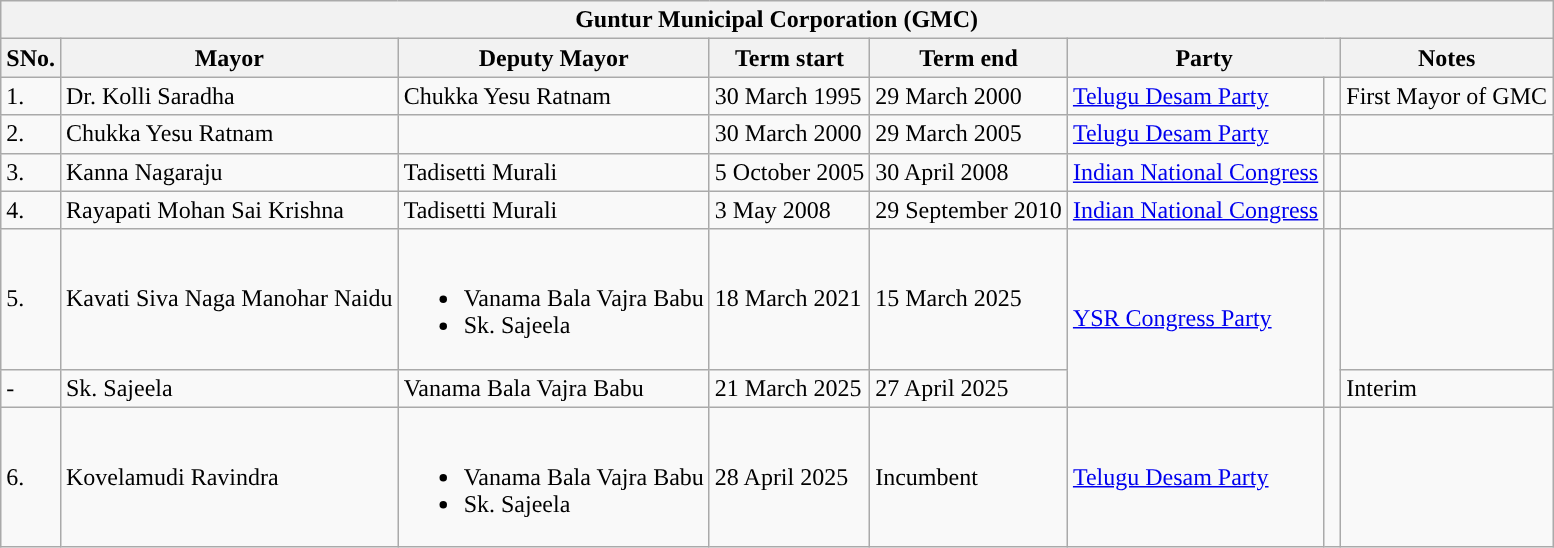<table class="wikitable sortable">
<tr>
<th colspan="8">Guntur Municipal Corporation (GMC)</th>
</tr>
<tr>
<th>SNo.</th>
<th>Mayor</th>
<th style="white-space: nowrap;">Deputy Mayor</th>
<th>Term start</th>
<th>Term end</th>
<th colspan=2>Party</th>
<th>Notes</th>
</tr>
<tr>
<td>1.</td>
<td>Dr. Kolli Saradha</td>
<td>Chukka Yesu Ratnam</td>
<td>30 March 1995</td>
<td>29 March 2000</td>
<td rowspan="1"><a href='#'>Telugu Desam Party</a></td>
<td rowspan="1" width="4px" style="background-color: "></td>
<td>First Mayor of GMC</td>
</tr>
<tr>
<td>2.</td>
<td>Chukka Yesu Ratnam</td>
<td></td>
<td>30 March 2000</td>
<td>29 March 2005</td>
<td rowspan="1"><a href='#'>Telugu Desam Party</a></td>
<td rowspan="1" width="4px" style="background-color: "></td>
<td></td>
</tr>
<tr>
<td>3.</td>
<td>Kanna Nagaraju</td>
<td>Tadisetti Murali</td>
<td>5 October 2005</td>
<td>30 April 2008</td>
<td rowspan="1"><a href='#'>Indian National Congress</a></td>
<td rowspan="1" width="4px" style="background-color: "></td>
<td></td>
</tr>
<tr>
<td>4.</td>
<td>Rayapati Mohan Sai Krishna</td>
<td>Tadisetti Murali</td>
<td>3 May 2008</td>
<td>29 September 2010</td>
<td rowspan="1"><a href='#'>Indian National Congress</a></td>
<td rowspan="1" width="4px" style="background-color: "></td>
<td></td>
</tr>
<tr>
<td>5.</td>
<td>Kavati Siva Naga Manohar Naidu</td>
<td><br><ul><li>Vanama Bala Vajra Babu</li><li>Sk. Sajeela</li></ul></td>
<td>18 March 2021</td>
<td>15 March 2025 </td>
<td rowspan="2"><a href='#'>YSR Congress Party</a></td>
<td rowspan="2" width="4px" style="background-color: "></td>
<td></td>
</tr>
<tr>
<td>-</td>
<td>Sk. Sajeela</td>
<td>Vanama Bala Vajra Babu</td>
<td>21 March 2025</td>
<td>27 April 2025</td>
<td>Interim</td>
</tr>
<tr>
<td>6.</td>
<td>Kovelamudi Ravindra</td>
<td><br><ul><li>Vanama Bala Vajra Babu</li><li>Sk. Sajeela</li></ul></td>
<td>28 April 2025</td>
<td>Incumbent</td>
<td rowspan="1"><a href='#'>Telugu Desam Party</a></td>
<td rowspan="1" width="4px" style="background-color: "></td>
<td></td>
</tr>
</table>
